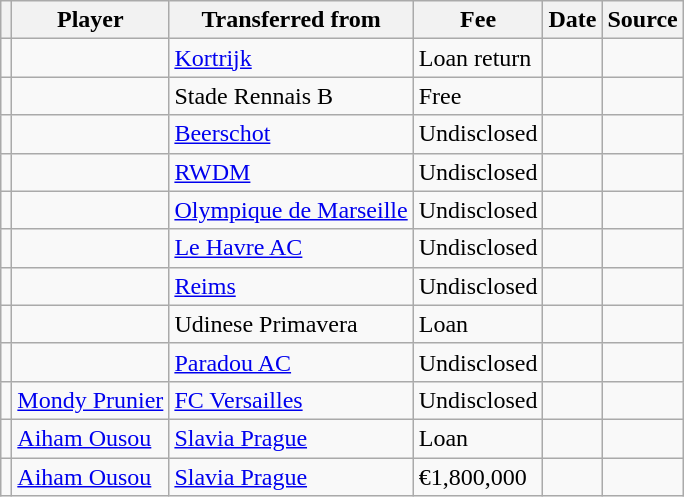<table class="wikitable plainrowheaders sortable">
<tr>
<th></th>
<th scope="col">Player</th>
<th>Transferred from</th>
<th style="width: 65px;">Fee</th>
<th scope="col">Date</th>
<th scope="col">Source</th>
</tr>
<tr>
<td align="center"></td>
<td></td>
<td> <a href='#'>Kortrijk</a></td>
<td>Loan return</td>
<td></td>
<td></td>
</tr>
<tr>
<td align="center"></td>
<td></td>
<td> Stade Rennais B</td>
<td>Free</td>
<td></td>
<td></td>
</tr>
<tr>
<td align="center"></td>
<td></td>
<td> <a href='#'>Beerschot</a></td>
<td>Undisclosed</td>
<td></td>
<td></td>
</tr>
<tr>
<td align="center"></td>
<td></td>
<td> <a href='#'>RWDM</a></td>
<td>Undisclosed</td>
<td></td>
<td></td>
</tr>
<tr>
<td align="center"></td>
<td></td>
<td> <a href='#'>Olympique de Marseille</a></td>
<td>Undisclosed</td>
<td></td>
<td></td>
</tr>
<tr>
<td align="center"></td>
<td></td>
<td> <a href='#'>Le Havre AC</a></td>
<td>Undisclosed</td>
<td></td>
<td></td>
</tr>
<tr>
<td align="center"></td>
<td></td>
<td> <a href='#'>Reims</a></td>
<td>Undisclosed</td>
<td></td>
<td></td>
</tr>
<tr>
<td align="center"></td>
<td></td>
<td> Udinese Primavera</td>
<td>Loan</td>
<td></td>
<td></td>
</tr>
<tr>
<td align="center"></td>
<td></td>
<td> <a href='#'>Paradou AC</a></td>
<td>Undisclosed</td>
<td></td>
<td></td>
</tr>
<tr>
<td align="center"></td>
<td> <a href='#'>Mondy Prunier</a></td>
<td> <a href='#'>FC Versailles</a></td>
<td>Undisclosed</td>
<td></td>
<td></td>
</tr>
<tr>
<td align="center"></td>
<td> <a href='#'>Aiham Ousou</a></td>
<td> <a href='#'>Slavia Prague</a></td>
<td>Loan</td>
<td></td>
<td></td>
</tr>
<tr>
<td align="center"></td>
<td> <a href='#'>Aiham Ousou</a></td>
<td> <a href='#'>Slavia Prague</a></td>
<td>€1,800,000</td>
<td></td>
<td></td>
</tr>
</table>
